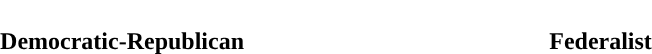<table style="width:40em; text-align:center">
<tr style="color:white">
<td style="background:"><strong>59</strong></td>
<td style="background:"><strong>47</strong></td>
</tr>
<tr>
<td><span><strong>Democratic-Republican</strong></span></td>
<td><span><strong>Federalist</strong></span></td>
</tr>
</table>
